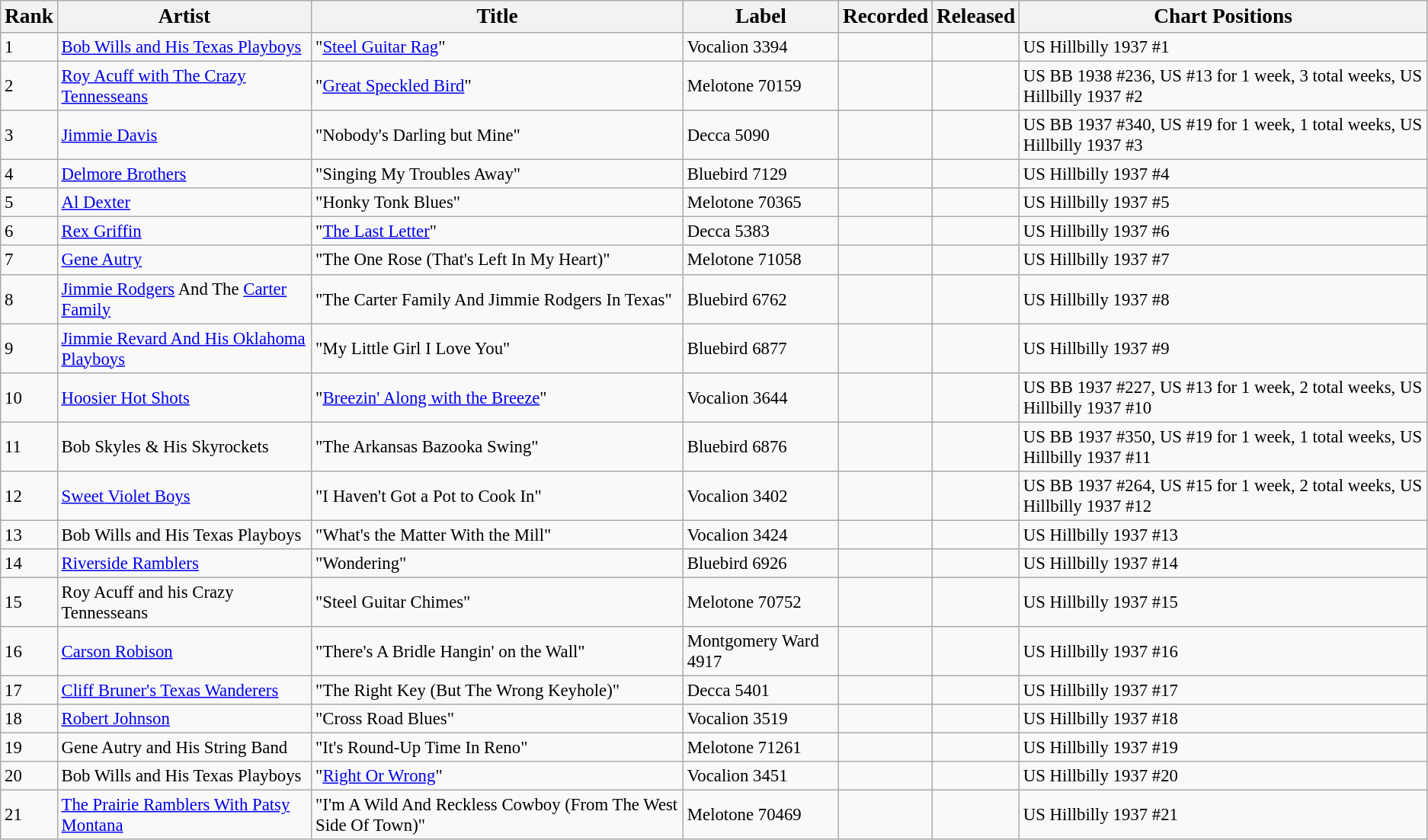<table class="wikitable" style="font-size:95%;">
<tr>
<th><big>Rank</big></th>
<th><big>Artist</big></th>
<th><big>Title</big></th>
<th><big>Label</big></th>
<th><big>Recorded</big></th>
<th><big>Released</big></th>
<th><big>Chart Positions</big></th>
</tr>
<tr>
<td>1</td>
<td><a href='#'>Bob Wills and His Texas Playboys</a></td>
<td>"<a href='#'>Steel Guitar Rag</a>"</td>
<td>Vocalion 3394</td>
<td></td>
<td></td>
<td>US Hillbilly 1937 #1</td>
</tr>
<tr>
<td>2</td>
<td><a href='#'>Roy Acuff with The Crazy Tennesseans</a></td>
<td>"<a href='#'>Great Speckled Bird</a>"</td>
<td>Melotone 70159</td>
<td></td>
<td></td>
<td>US BB 1938 #236, US #13 for 1 week, 3 total weeks, US Hillbilly 1937 #2</td>
</tr>
<tr>
<td>3</td>
<td><a href='#'>Jimmie Davis</a></td>
<td>"Nobody's Darling but Mine"</td>
<td>Decca 5090</td>
<td></td>
<td></td>
<td>US BB 1937 #340, US #19 for 1 week, 1 total weeks, US Hillbilly 1937 #3</td>
</tr>
<tr>
<td>4</td>
<td><a href='#'>Delmore Brothers</a></td>
<td>"Singing My Troubles Away"</td>
<td>Bluebird 7129</td>
<td></td>
<td></td>
<td>US Hillbilly 1937 #4</td>
</tr>
<tr>
<td>5</td>
<td><a href='#'>Al Dexter</a></td>
<td>"Honky Tonk Blues"</td>
<td>Melotone 70365</td>
<td></td>
<td></td>
<td>US Hillbilly 1937 #5</td>
</tr>
<tr>
<td>6</td>
<td><a href='#'>Rex Griffin</a></td>
<td>"<a href='#'>The Last Letter</a>"</td>
<td>Decca 5383</td>
<td></td>
<td></td>
<td>US Hillbilly 1937 #6</td>
</tr>
<tr>
<td>7</td>
<td><a href='#'>Gene Autry</a></td>
<td>"The One Rose (That's Left In My Heart)"</td>
<td>Melotone 71058</td>
<td></td>
<td></td>
<td>US Hillbilly 1937 #7</td>
</tr>
<tr>
<td>8</td>
<td><a href='#'>Jimmie Rodgers</a> And The <a href='#'>Carter Family</a></td>
<td>"The Carter Family And Jimmie Rodgers In Texas"</td>
<td>Bluebird 6762</td>
<td></td>
<td></td>
<td>US Hillbilly 1937 #8</td>
</tr>
<tr>
<td>9</td>
<td><a href='#'>Jimmie Revard And His Oklahoma Playboys</a></td>
<td>"My Little Girl I Love You"</td>
<td>Bluebird 6877</td>
<td></td>
<td></td>
<td>US Hillbilly 1937 #9</td>
</tr>
<tr>
<td>10</td>
<td><a href='#'>Hoosier Hot Shots</a></td>
<td>"<a href='#'>Breezin' Along with the Breeze</a>"</td>
<td>Vocalion 3644</td>
<td></td>
<td></td>
<td>US BB 1937 #227, US #13 for 1 week, 2 total weeks, US Hillbilly 1937 #10</td>
</tr>
<tr>
<td>11</td>
<td>Bob Skyles & His Skyrockets</td>
<td>"The Arkansas Bazooka Swing"</td>
<td>Bluebird 6876</td>
<td></td>
<td></td>
<td>US BB 1937 #350, US #19 for 1 week, 1 total weeks, US Hillbilly 1937 #11</td>
</tr>
<tr>
<td>12</td>
<td><a href='#'>Sweet Violet Boys</a></td>
<td>"I Haven't Got a Pot to Cook In"</td>
<td>Vocalion 3402</td>
<td></td>
<td></td>
<td>US BB 1937 #264, US #15 for 1 week, 2 total weeks, US Hillbilly 1937 #12</td>
</tr>
<tr>
<td>13</td>
<td>Bob Wills and His Texas Playboys</td>
<td>"What's the Matter With the Mill"</td>
<td>Vocalion 3424</td>
<td></td>
<td></td>
<td>US Hillbilly 1937 #13</td>
</tr>
<tr>
<td>14</td>
<td><a href='#'>Riverside Ramblers</a></td>
<td>"Wondering"</td>
<td>Bluebird 6926</td>
<td></td>
<td></td>
<td>US Hillbilly 1937 #14</td>
</tr>
<tr>
<td>15</td>
<td>Roy Acuff and his Crazy Tennesseans</td>
<td>"Steel Guitar Chimes"</td>
<td>Melotone 70752</td>
<td></td>
<td></td>
<td>US Hillbilly 1937 #15</td>
</tr>
<tr>
<td>16</td>
<td><a href='#'>Carson Robison</a></td>
<td>"There's A Bridle Hangin' on the Wall"</td>
<td>Montgomery Ward 4917</td>
<td></td>
<td></td>
<td>US Hillbilly 1937 #16</td>
</tr>
<tr>
<td>17</td>
<td><a href='#'>Cliff Bruner's Texas Wanderers</a></td>
<td>"The Right Key (But The Wrong Keyhole)"</td>
<td>Decca 5401</td>
<td></td>
<td></td>
<td>US Hillbilly 1937 #17</td>
</tr>
<tr>
<td>18</td>
<td><a href='#'>Robert Johnson</a></td>
<td>"Cross Road Blues"</td>
<td>Vocalion 3519</td>
<td></td>
<td></td>
<td>US Hillbilly 1937 #18</td>
</tr>
<tr>
<td>19</td>
<td>Gene Autry and His String Band</td>
<td>"It's Round-Up Time In Reno"</td>
<td>Melotone 71261</td>
<td></td>
<td></td>
<td>US Hillbilly 1937 #19</td>
</tr>
<tr>
<td>20</td>
<td>Bob Wills and His Texas Playboys</td>
<td>"<a href='#'>Right Or Wrong</a>"</td>
<td>Vocalion 3451</td>
<td></td>
<td></td>
<td>US Hillbilly 1937 #20</td>
</tr>
<tr>
<td>21</td>
<td><a href='#'>The Prairie Ramblers With Patsy Montana</a></td>
<td>"I'm A Wild And Reckless Cowboy (From The West Side Of Town)"</td>
<td>Melotone 70469</td>
<td></td>
<td></td>
<td>US Hillbilly 1937 #21</td>
</tr>
</table>
